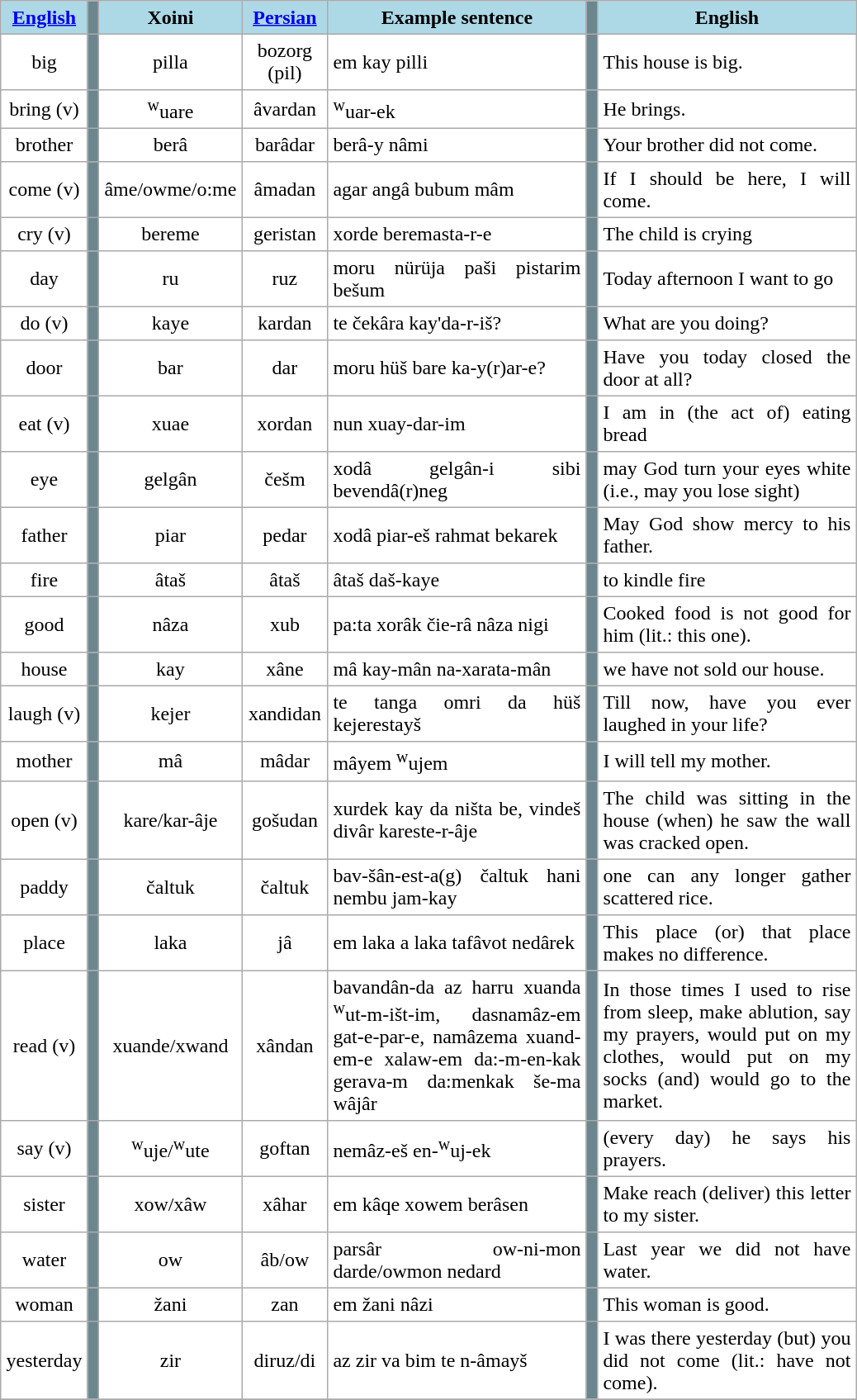<table border="1" cellpadding="4" cellspacing="0" style="border:1px solid #aaa; border-collapse:collapse; text-align: center;">
<tr bgcolor="#ADD8E6">
<th width="60"><a href='#'>English</a></th>
<th style="background:#6C868E"></th>
<th width="60">Xoini</th>
<th width="60"><a href='#'>Persian</a></th>
<th width="200">Example sentence</th>
<th style="background:#6C868E"></th>
<th width="200">English</th>
</tr>
<tr>
<td>big</td>
<td style="background:#6C868E"></td>
<td>pilla</td>
<td>bozorg (pil)</td>
<td style="text-align: justify;">em kay pilli</td>
<td style="background:#6C868E"></td>
<td style="text-align: justify;">This house is big.</td>
</tr>
<tr>
<td>bring (v)</td>
<td style="background:#6C868E"></td>
<td><sup>w</sup>uare</td>
<td>âvardan</td>
<td style="text-align: justify;"><sup>w</sup>uar-ek</td>
<td style="background:#6C868E"></td>
<td style="text-align: justify;">He brings.</td>
</tr>
<tr>
<td>brother</td>
<td style="background:#6C868E"></td>
<td>berâ</td>
<td>barâdar</td>
<td style="text-align: justify;">berâ-y nâmi</td>
<td style="background:#6C868E"></td>
<td style="text-align: justify;">Your brother did not come.</td>
</tr>
<tr>
<td>come (v)</td>
<td style="background:#6C868E"></td>
<td>âme/owme/o:me</td>
<td>âmadan</td>
<td style="text-align: justify;">agar angâ bubum mâm</td>
<td style="background:#6C868E"></td>
<td style="text-align: justify;">If I should be here, I will come.</td>
</tr>
<tr>
<td>cry (v)</td>
<td style="background:#6C868E"></td>
<td>bereme</td>
<td>geristan</td>
<td style="text-align: justify;">xorde beremasta-r-e</td>
<td style="background:#6C868E"></td>
<td style="text-align: justify;">The child is crying</td>
</tr>
<tr>
<td>day</td>
<td style="background:#6C868E"></td>
<td>ru</td>
<td>ruz</td>
<td style="text-align: justify;">moru nürüja paši pistarim bešum</td>
<td style="background:#6C868E"></td>
<td style="text-align: justify;">Today afternoon I want to go</td>
</tr>
<tr>
<td>do (v)</td>
<td style="background:#6C868E"></td>
<td>kaye</td>
<td>kardan</td>
<td style="text-align: justify;">te čekâra kay'da-r-iš?</td>
<td style="background:#6C868E"></td>
<td style="text-align: justify;">What are you doing?</td>
</tr>
<tr>
<td>door</td>
<td style="background:#6C868E"></td>
<td>bar</td>
<td>dar</td>
<td style="text-align: justify;">moru hüš bare ka-y(r)ar-e?</td>
<td style="background:#6C868E"></td>
<td style="text-align: justify;">Have you today closed the door at all?</td>
</tr>
<tr>
<td>eat (v)</td>
<td style="background:#6C868E"></td>
<td>xuae</td>
<td>xordan</td>
<td style="text-align: justify;">nun xuay-dar-im</td>
<td style="background:#6C868E"></td>
<td style="text-align: justify;">I am in (the act of) eating bread</td>
</tr>
<tr>
<td>eye</td>
<td style="background:#6C868E"></td>
<td>gelgân</td>
<td>češm</td>
<td style="text-align: justify;">xodâ gelgân-i sibi bevendâ(r)neg</td>
<td style="background:#6C868E"></td>
<td style="text-align: justify;">may God turn your eyes white (i.e., may you lose sight)</td>
</tr>
<tr>
<td>father</td>
<td style="background:#6C868E"></td>
<td>piar</td>
<td>pedar</td>
<td style="text-align: justify;">xodâ piar-eš rahmat bekarek</td>
<td style="background:#6C868E"></td>
<td style="text-align: justify;">May God show mercy to his father.</td>
</tr>
<tr>
<td>fire</td>
<td style="background:#6C868E"></td>
<td>âtaš</td>
<td>âtaš</td>
<td style="text-align: justify;">âtaš daš-kaye</td>
<td style="background:#6C868E"></td>
<td style="text-align: justify;">to kindle fire</td>
</tr>
<tr>
<td>good</td>
<td style="background:#6C868E"></td>
<td>nâza</td>
<td>xub</td>
<td style="text-align: justify;">pa:ta xorâk čie-râ nâza nigi</td>
<td style="background:#6C868E"></td>
<td style="text-align: justify;">Cooked food is not good for him (lit.: this one).</td>
</tr>
<tr>
<td>house</td>
<td style="background:#6C868E"></td>
<td>kay</td>
<td>xâne</td>
<td style="text-align: justify;">mâ kay-mân na-xarata-mân</td>
<td style="background:#6C868E"></td>
<td style="text-align: justify;">we have not sold our house.</td>
</tr>
<tr>
<td>laugh (v)</td>
<td style="background:#6C868E"></td>
<td>kejer</td>
<td>xandidan</td>
<td style="text-align: justify;">te tanga omri da hüš kejerestayš</td>
<td style="background:#6C868E"></td>
<td style="text-align: justify;">Till now, have you ever laughed in your life?</td>
</tr>
<tr>
<td>mother</td>
<td style="background:#6C868E"></td>
<td>mâ</td>
<td>mâdar</td>
<td style="text-align: justify;">mâyem <sup>w</sup>ujem</td>
<td style="background:#6C868E"></td>
<td style="text-align: justify;">I will tell my mother.</td>
</tr>
<tr>
<td>open (v)</td>
<td style="background:#6C868E"></td>
<td>kare/kar-âje</td>
<td>gošudan</td>
<td style="text-align: justify;">xurdek kay da ništa be, vindeš divâr kareste-r-âje</td>
<td style="background:#6C868E"></td>
<td style="text-align: justify;">The child was sitting in the house (when) he saw the wall was cracked open.</td>
</tr>
<tr>
<td>paddy</td>
<td style="background:#6C868E"></td>
<td>čaltuk</td>
<td>čaltuk</td>
<td style="text-align: justify;">bav-šân-est-a(g) čaltuk hani nembu jam-kay</td>
<td style="background:#6C868E"></td>
<td style="text-align: justify;">one can any longer gather scattered rice.</td>
</tr>
<tr>
<td>place</td>
<td style="background:#6C868E"></td>
<td>laka</td>
<td>jâ</td>
<td style="text-align: justify;">em laka a laka tafâvot nedârek</td>
<td style="background:#6C868E"></td>
<td style="text-align: justify;">This place (or) that place makes no difference.</td>
</tr>
<tr>
<td>read (v)</td>
<td style="background:#6C868E"></td>
<td>xuande/xwand</td>
<td>xândan</td>
<td style="text-align: justify;">bavandân-da az harru xuanda <sup>w</sup>ut-m-išt-im, dasnamâz-em gat-e-par-e, namâzema xuand-em-e xalaw-em da:-m-en-kak gerava-m da:menkak še-ma wâjâr</td>
<td style="background:#6C868E"></td>
<td style="text-align: justify;">In those times I used to rise from sleep, make ablution, say my prayers, would put on my clothes, would put on my socks (and) would go to the market.</td>
</tr>
<tr>
<td>say (v)</td>
<td style="background:#6C868E"></td>
<td><sup>w</sup>uje/<sup>w</sup>ute</td>
<td>goftan</td>
<td style="text-align: justify;">nemâz-eš en-<sup>w</sup>uj-ek</td>
<td style="background:#6C868E"></td>
<td style="text-align: justify;">(every day) he says his prayers.</td>
</tr>
<tr>
<td>sister</td>
<td style="background:#6C868E"></td>
<td>xow/xâw</td>
<td>xâhar</td>
<td style="text-align: justify;">em kâqe xowem berâsen</td>
<td style="background:#6C868E"></td>
<td style="text-align: justify;">Make reach (deliver) this letter to my sister.</td>
</tr>
<tr>
<td>water</td>
<td style="background:#6C868E"></td>
<td>ow</td>
<td>âb/ow</td>
<td style="text-align: justify;">parsâr ow-ni-mon darde/owmon nedard</td>
<td style="background:#6C868E"></td>
<td style="text-align: justify;">Last year we did not have water.</td>
</tr>
<tr>
<td>woman</td>
<td style="background:#6C868E"></td>
<td>žani</td>
<td>zan</td>
<td style="text-align: justify;">em žani nâzi</td>
<td style="background:#6C868E"></td>
<td style="text-align: justify;">This woman is good.</td>
</tr>
<tr>
<td>yesterday</td>
<td style="background:#6C868E"></td>
<td>zir</td>
<td>diruz/di</td>
<td style="text-align: justify;">az zir va bim te n-âmayš</td>
<td style="background:#6C868E"></td>
<td style="text-align: justify;">I was there yesterday (but) you did not come (lit.: have not come).</td>
</tr>
<tr>
</tr>
</table>
